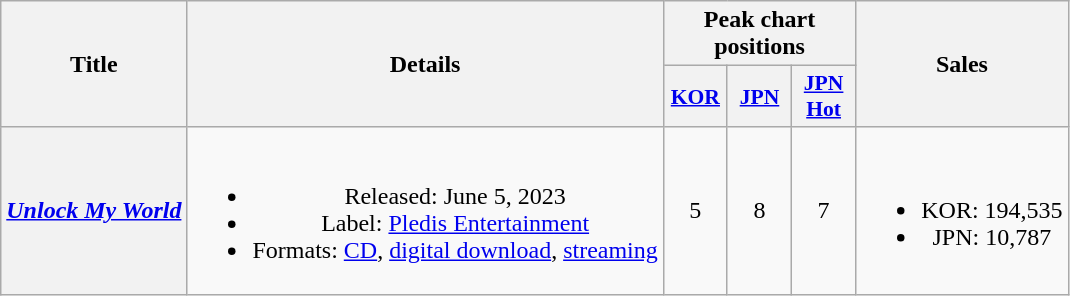<table class="wikitable plainrowheaders" style="text-align:center">
<tr>
<th scope="col" rowspan="2">Title</th>
<th scope="col" rowspan="2">Details</th>
<th scope="col" colspan="3">Peak chart positions</th>
<th scope="col" rowspan="2">Sales</th>
</tr>
<tr>
<th scope="col" style="font-size:90%; width:2.5em"><a href='#'>KOR</a><br></th>
<th scope="col" style="font-size:90%; width:2.5em"><a href='#'>JPN</a><br></th>
<th scope="col" style="font-size:90%; width:2.5em"><a href='#'>JPN<br>Hot</a><br></th>
</tr>
<tr>
<th scope="row"><em><a href='#'>Unlock My World</a></em></th>
<td><br><ul><li>Released: June 5, 2023</li><li>Label: <a href='#'>Pledis Entertainment</a></li><li>Formats: <a href='#'>CD</a>, <a href='#'>digital download</a>, <a href='#'>streaming</a></li></ul></td>
<td>5</td>
<td>8</td>
<td>7</td>
<td><br><ul><li>KOR: 194,535</li><li>JPN: 10,787</li></ul></td>
</tr>
</table>
